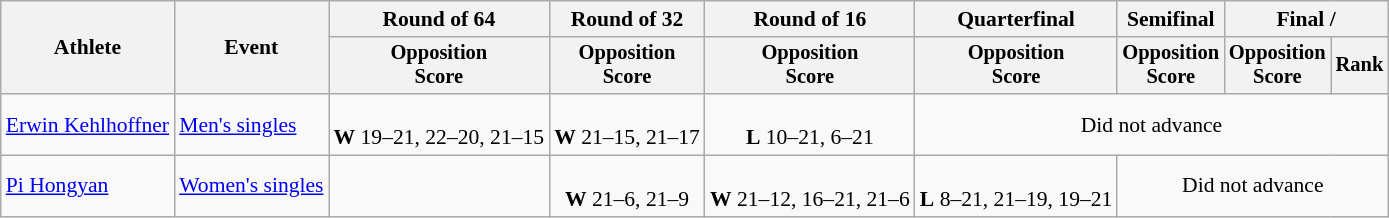<table class=wikitable style="font-size:90%">
<tr>
<th rowspan="2">Athlete</th>
<th rowspan="2">Event</th>
<th>Round of 64</th>
<th>Round of 32</th>
<th>Round of 16</th>
<th>Quarterfinal</th>
<th>Semifinal</th>
<th colspan=2>Final / </th>
</tr>
<tr style="font-size:95%">
<th>Opposition<br>Score</th>
<th>Opposition<br>Score</th>
<th>Opposition<br>Score</th>
<th>Opposition<br>Score</th>
<th>Opposition<br>Score</th>
<th>Opposition<br>Score</th>
<th>Rank</th>
</tr>
<tr align=center>
<td align=left><a href='#'>Erwin Kehlhoffner</a></td>
<td align=left><a href='#'>Men's singles</a></td>
<td><br><strong>W</strong> 19–21, 22–20, 21–15</td>
<td><br><strong>W</strong> 21–15, 21–17</td>
<td><br><strong>L</strong> 10–21, 6–21</td>
<td colspan=4>Did not advance</td>
</tr>
<tr align=center>
<td align=left><a href='#'>Pi Hongyan</a></td>
<td align=left><a href='#'>Women's singles</a></td>
<td></td>
<td><br><strong>W</strong> 21–6, 21–9</td>
<td><br><strong>W</strong> 21–12, 16–21, 21–6</td>
<td><br><strong>L</strong> 8–21, 21–19, 19–21</td>
<td colspan=3>Did not advance</td>
</tr>
</table>
